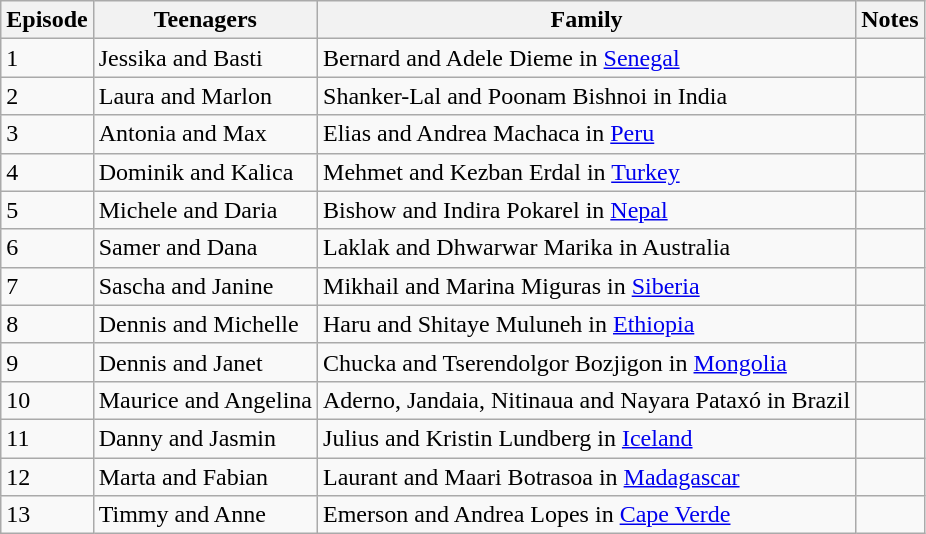<table class="wikitable">
<tr>
<th>Episode</th>
<th>Teenagers</th>
<th>Family</th>
<th>Notes</th>
</tr>
<tr>
<td>1</td>
<td>Jessika and Basti</td>
<td>Bernard and Adele Dieme in <a href='#'>Senegal</a></td>
<td></td>
</tr>
<tr>
<td>2</td>
<td>Laura and Marlon</td>
<td>Shanker-Lal and Poonam Bishnoi in India</td>
<td></td>
</tr>
<tr>
<td>3</td>
<td>Antonia and Max</td>
<td>Elias and Andrea Machaca in <a href='#'>Peru</a></td>
<td></td>
</tr>
<tr>
<td>4</td>
<td>Dominik and Kalica</td>
<td>Mehmet and Kezban Erdal in <a href='#'>Turkey</a></td>
<td></td>
</tr>
<tr>
<td>5</td>
<td>Michele and Daria</td>
<td>Bishow and Indira Pokarel in <a href='#'>Nepal</a></td>
<td></td>
</tr>
<tr>
<td>6</td>
<td>Samer and Dana</td>
<td>Laklak and Dhwarwar Marika in Australia</td>
<td></td>
</tr>
<tr>
<td>7</td>
<td>Sascha and Janine</td>
<td>Mikhail and Marina Miguras in <a href='#'>Siberia</a></td>
<td></td>
</tr>
<tr>
<td>8</td>
<td>Dennis and Michelle</td>
<td>Haru and Shitaye Muluneh in <a href='#'>Ethiopia</a></td>
<td></td>
</tr>
<tr>
<td>9</td>
<td>Dennis and Janet</td>
<td>Chucka and Tserendolgor Bozjigon in <a href='#'>Mongolia</a></td>
<td></td>
</tr>
<tr>
<td>10</td>
<td>Maurice and Angelina</td>
<td>Aderno, Jandaia, Nitinaua and Nayara Pataxó in Brazil</td>
<td></td>
</tr>
<tr>
<td>11</td>
<td>Danny and Jasmin</td>
<td>Julius and Kristin Lundberg in <a href='#'>Iceland</a></td>
<td></td>
</tr>
<tr>
<td>12</td>
<td>Marta and Fabian</td>
<td>Laurant and Maari Botrasoa in <a href='#'>Madagascar</a></td>
<td></td>
</tr>
<tr>
<td>13</td>
<td>Timmy and Anne</td>
<td>Emerson and Andrea Lopes in <a href='#'>Cape Verde</a></td>
<td></td>
</tr>
</table>
